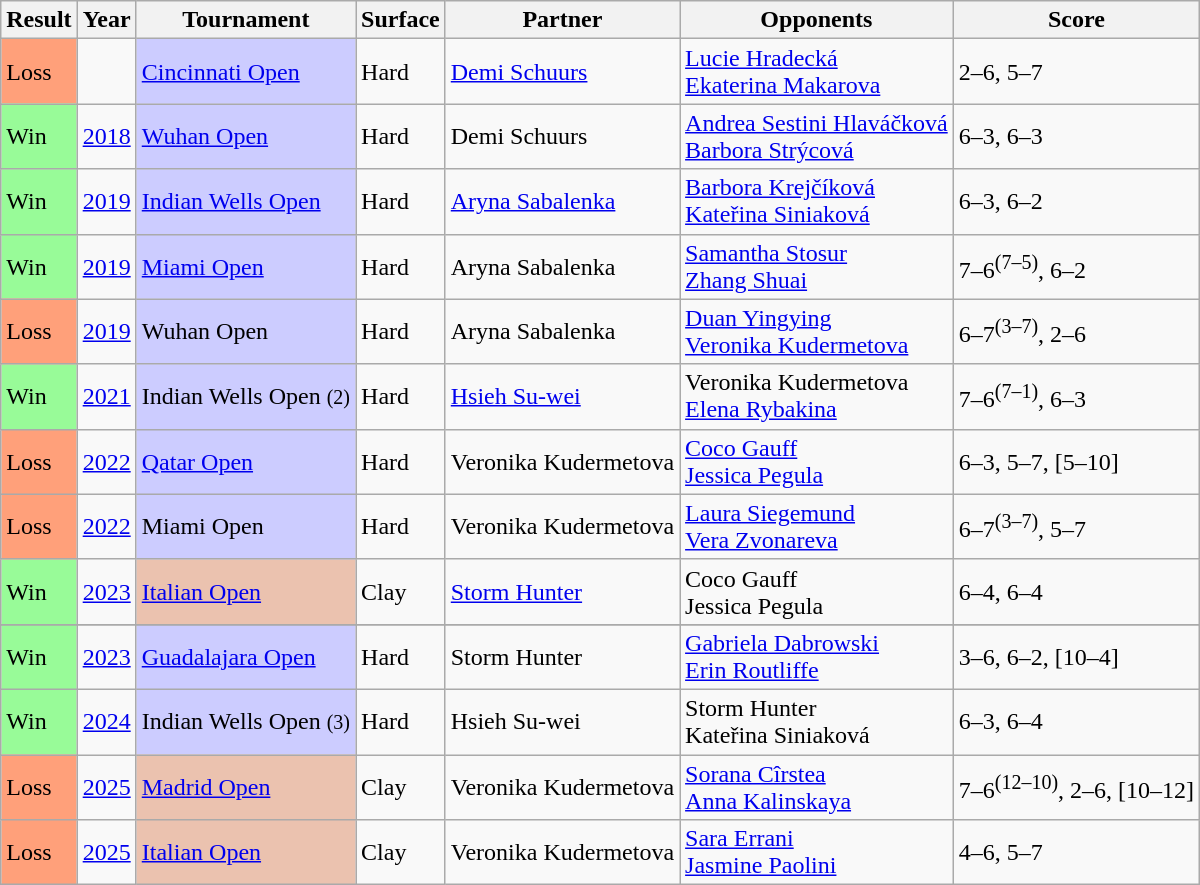<table class="sortable wikitable">
<tr>
<th>Result</th>
<th>Year</th>
<th>Tournament</th>
<th>Surface</th>
<th>Partner</th>
<th>Opponents</th>
<th class=unsortable>Score</th>
</tr>
<tr>
<td bgcolor=FFA07A>Loss</td>
<td><a href='#'></a></td>
<td bgcolor=CCCCFF><a href='#'>Cincinnati Open</a></td>
<td>Hard</td>
<td> <a href='#'>Demi Schuurs</a></td>
<td> <a href='#'>Lucie Hradecká</a> <br>  <a href='#'>Ekaterina Makarova</a></td>
<td>2–6, 5–7</td>
</tr>
<tr>
<td bgcolor=98FB98>Win</td>
<td><a href='#'>2018</a></td>
<td bgcolor=CCCCFF><a href='#'>Wuhan Open</a></td>
<td>Hard</td>
<td> Demi Schuurs</td>
<td> <a href='#'>Andrea Sestini Hlaváčková</a> <br>  <a href='#'>Barbora Strýcová</a></td>
<td>6–3, 6–3</td>
</tr>
<tr>
<td bgcolor=98FB98>Win</td>
<td><a href='#'>2019</a></td>
<td bgcolor=CCCCFF><a href='#'>Indian Wells Open</a></td>
<td>Hard</td>
<td> <a href='#'>Aryna Sabalenka</a></td>
<td> <a href='#'>Barbora Krejčíková</a> <br>  <a href='#'>Kateřina Siniaková</a></td>
<td>6–3, 6–2</td>
</tr>
<tr>
<td bgcolor=98FB98>Win</td>
<td><a href='#'>2019</a></td>
<td bgcolor=CCCCFF><a href='#'>Miami Open</a></td>
<td>Hard</td>
<td> Aryna Sabalenka</td>
<td> <a href='#'>Samantha Stosur</a> <br>  <a href='#'>Zhang Shuai</a></td>
<td>7–6<sup>(7–5)</sup>, 6–2</td>
</tr>
<tr>
<td bgcolor=FFA07A>Loss</td>
<td><a href='#'>2019</a></td>
<td bgcolor=CCCCFF>Wuhan Open</td>
<td>Hard</td>
<td> Aryna Sabalenka</td>
<td> <a href='#'>Duan Yingying</a> <br>  <a href='#'>Veronika Kudermetova</a></td>
<td>6–7<sup>(3–7)</sup>, 2–6</td>
</tr>
<tr>
<td bgcolor=98FB98>Win</td>
<td><a href='#'>2021</a></td>
<td bgcolor=CCCCFF>Indian Wells Open <small>(2)</small></td>
<td>Hard</td>
<td> <a href='#'>Hsieh Su-wei</a></td>
<td> Veronika Kudermetova <br>  <a href='#'>Elena Rybakina</a></td>
<td>7–6<sup>(7–1)</sup>, 6–3</td>
</tr>
<tr>
<td bgcolor=FFA07A>Loss</td>
<td><a href='#'>2022</a></td>
<td bgcolor=CCCCFF><a href='#'>Qatar Open</a></td>
<td>Hard</td>
<td> Veronika Kudermetova</td>
<td> <a href='#'>Coco Gauff</a> <br>  <a href='#'>Jessica Pegula</a></td>
<td>6–3, 5–7, [5–10]</td>
</tr>
<tr>
<td bgcolor=FFA07A>Loss</td>
<td><a href='#'>2022</a></td>
<td bgcolor=CCCCFF>Miami Open</td>
<td>Hard</td>
<td> Veronika Kudermetova</td>
<td> <a href='#'>Laura Siegemund</a> <br>  <a href='#'>Vera Zvonareva</a></td>
<td>6–7<sup>(3–7)</sup>, 5–7</td>
</tr>
<tr>
<td bgcolor=98FB98>Win</td>
<td><a href='#'>2023</a></td>
<td bgcolor=EBC2AF><a href='#'>Italian Open</a></td>
<td>Clay</td>
<td> <a href='#'>Storm Hunter</a></td>
<td> Coco Gauff <br>  Jessica Pegula</td>
<td>6–4, 6–4</td>
</tr>
<tr>
</tr>
<tr>
<td bgcolor=98FB98>Win</td>
<td><a href='#'>2023</a></td>
<td bgcolor=CCCCFF><a href='#'>Guadalajara Open</a></td>
<td>Hard</td>
<td> Storm Hunter</td>
<td> <a href='#'>Gabriela Dabrowski</a> <br>  <a href='#'>Erin Routliffe</a></td>
<td>3–6, 6–2, [10–4]</td>
</tr>
<tr>
<td bgcolor=98FB98>Win</td>
<td><a href='#'>2024</a></td>
<td style="background:#ccf;">Indian Wells Open <small>(3)</small></td>
<td>Hard</td>
<td> Hsieh Su-wei</td>
<td> Storm Hunter <br>  Kateřina Siniaková</td>
<td>6–3, 6–4</td>
</tr>
<tr>
<td bgcolor=FFA07A>Loss</td>
<td><a href='#'>2025</a></td>
<td bgcolor=EBC2AF><a href='#'>Madrid Open</a></td>
<td>Clay</td>
<td> Veronika Kudermetova</td>
<td> <a href='#'>Sorana Cîrstea</a> <br>  <a href='#'>Anna Kalinskaya</a></td>
<td>7–6<sup>(12–10)</sup>, 2–6, [10–12]</td>
</tr>
<tr>
<td bgcolor=FFA07A>Loss</td>
<td><a href='#'>2025</a></td>
<td bgcolor=EBC2AF><a href='#'>Italian Open</a></td>
<td>Clay</td>
<td> Veronika Kudermetova</td>
<td> <a href='#'>Sara Errani</a> <br>  <a href='#'>Jasmine Paolini</a></td>
<td>4–6, 5–7</td>
</tr>
</table>
